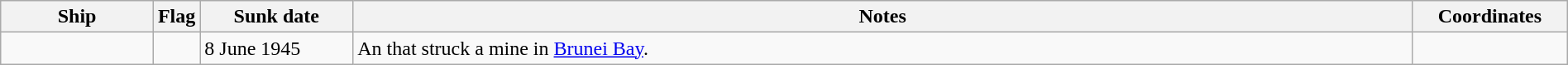<table class=wikitable | style = "width:100%">
<tr>
<th style="width:10%">Ship</th>
<th>Flag</th>
<th style="width:10%">Sunk date</th>
<th style="width:70%">Notes</th>
<th style="width:10%">Coordinates</th>
</tr>
<tr>
<td></td>
<td></td>
<td>8 June 1945</td>
<td>An  that struck a mine in <a href='#'>Brunei Bay</a>.</td>
<td></td>
</tr>
</table>
